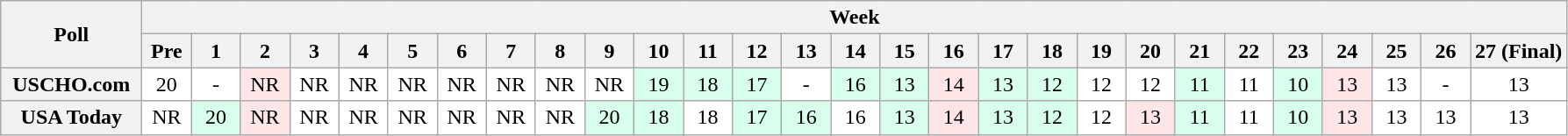<table class="wikitable" style="white-space:nowrap;">
<tr>
<th scope="col" width="100" rowspan="2">Poll</th>
<th colspan="28">Week</th>
</tr>
<tr>
<th scope="col" width="30">Pre</th>
<th scope="col" width="30">1</th>
<th scope="col" width="30">2</th>
<th scope="col" width="30">3</th>
<th scope="col" width="30">4</th>
<th scope="col" width="30">5</th>
<th scope="col" width="30">6</th>
<th scope="col" width="30">7</th>
<th scope="col" width="30">8</th>
<th scope="col" width="30">9</th>
<th scope="col" width="30">10</th>
<th scope="col" width="30">11</th>
<th scope="col" width="30">12</th>
<th scope="col" width="30">13</th>
<th scope="col" width="30">14</th>
<th scope="col" width="30">15</th>
<th scope="col" width="30">16</th>
<th scope="col" width="30">17</th>
<th scope="col" width="30">18</th>
<th scope="col" width="30">19</th>
<th scope="col" width="30">20</th>
<th scope="col" width="30">21</th>
<th scope="col" width="30">22</th>
<th scope="col" width="30">23</th>
<th scope="col" width="30">24</th>
<th scope="col" width="30">25</th>
<th scope="col" width="30">26</th>
<th scope="col" width="30">27 (Final)</th>
</tr>
<tr style="text-align:center;">
<th>USCHO.com</th>
<td bgcolor=FFFFFF>20</td>
<td bgcolor=FFFFFF>-</td>
<td bgcolor=FFE6E6>NR</td>
<td bgcolor=FFFFFF>NR</td>
<td bgcolor=FFFFFF>NR</td>
<td bgcolor=FFFFFF>NR</td>
<td bgcolor=FFFFFF>NR</td>
<td bgcolor=FFFFFF>NR</td>
<td bgcolor=FFFFFF>NR</td>
<td bgcolor=FFFFFF>NR</td>
<td bgcolor=D8FFEB>19</td>
<td bgcolor=D8FFEB>18</td>
<td bgcolor=D8FFEB>17</td>
<td bgcolor=FFFFFF>-</td>
<td bgcolor=D8FFEB>16</td>
<td bgcolor=D8FFEB>13</td>
<td bgcolor=FFE6E6>14</td>
<td bgcolor=D8FFEB>13</td>
<td bgcolor=D8FFEB>12</td>
<td bgcolor=FFFFFF>12</td>
<td bgcolor=FFFFFF>12</td>
<td bgcolor=D8FFEB>11</td>
<td bgcolor=FFFFFF>11</td>
<td bgcolor=D8FFEB>10</td>
<td bgcolor=FFE6E6>13</td>
<td bgcolor=FFFFFF>13</td>
<td bgcolor=FFFFFF>-</td>
<td bgcolor=FFFFFF>13</td>
</tr>
<tr style="text-align:center;">
<th>USA Today</th>
<td bgcolor=FFFFFF>NR</td>
<td bgcolor=D8FFEB>20</td>
<td bgcolor=FFE6E6>NR</td>
<td bgcolor=FFFFFF>NR</td>
<td bgcolor=FFFFFF>NR</td>
<td bgcolor=FFFFFF>NR</td>
<td bgcolor=FFFFFF>NR</td>
<td bgcolor=FFFFFF>NR</td>
<td bgcolor=FFFFFF>NR</td>
<td bgcolor=D8FFEB>20</td>
<td bgcolor=D8FFEB>18</td>
<td bgcolor=FFFFFF>18</td>
<td bgcolor=D8FFEB>17</td>
<td bgcolor=D8FFEB>16</td>
<td bgcolor=FFFFFF>16</td>
<td bgcolor=D8FFEB>13</td>
<td bgcolor=FFE6E6>14</td>
<td bgcolor=D8FFEB>13</td>
<td bgcolor=D8FFEB>12</td>
<td bgcolor=FFFFFF>12</td>
<td bgcolor=FFE6E6>13</td>
<td bgcolor=D8FFEB>11</td>
<td bgcolor=FFFFFF>11</td>
<td bgcolor=D8FFEB>10</td>
<td bgcolor=FFE6E6>13</td>
<td bgcolor=FFFFFF>13</td>
<td bgcolor=FFFFFF>13</td>
<td bgcolor=FFFFFF>13</td>
</tr>
</table>
